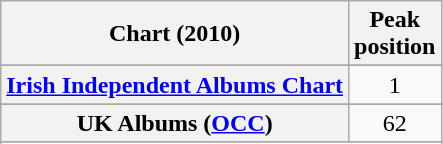<table class="wikitable sortable plainrowheaders">
<tr>
<th>Chart (2010)</th>
<th>Peak<br>position</th>
</tr>
<tr>
</tr>
<tr>
</tr>
<tr>
</tr>
<tr>
<th scope="row"><a href='#'>Irish Independent Albums Chart</a></th>
<td style="text-align:center;">1</td>
</tr>
<tr>
</tr>
<tr>
</tr>
<tr>
<th scope="row">UK Albums (<a href='#'>OCC</a>)</th>
<td style="text-align:center;">62</td>
</tr>
<tr>
</tr>
<tr>
</tr>
<tr>
</tr>
<tr>
</tr>
<tr>
</tr>
<tr>
</tr>
</table>
